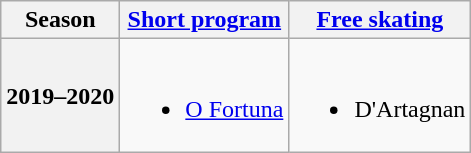<table class=wikitable style=text-align:center>
<tr>
<th>Season</th>
<th><a href='#'>Short program</a></th>
<th><a href='#'>Free skating</a></th>
</tr>
<tr>
<th>2019–2020 <br> </th>
<td><br><ul><li><a href='#'>O Fortuna</a> <br></li></ul></td>
<td><br><ul><li>D'Artagnan <br></li></ul></td>
</tr>
</table>
